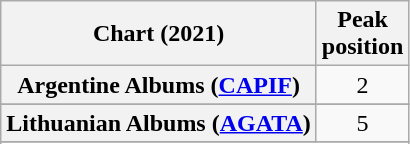<table class="wikitable sortable plainrowheaders" style="text-align:center">
<tr>
<th scope="col">Chart (2021)</th>
<th scope="col">Peak<br>position</th>
</tr>
<tr>
<th scope="row">Argentine Albums (<a href='#'>CAPIF</a>)</th>
<td>2</td>
</tr>
<tr>
</tr>
<tr>
</tr>
<tr>
</tr>
<tr>
</tr>
<tr>
</tr>
<tr>
</tr>
<tr>
</tr>
<tr>
</tr>
<tr>
</tr>
<tr>
<th scope="row">Lithuanian Albums (<a href='#'>AGATA</a>)</th>
<td>5</td>
</tr>
<tr>
</tr>
<tr>
</tr>
<tr>
</tr>
<tr>
</tr>
<tr>
</tr>
<tr>
</tr>
<tr>
</tr>
<tr>
</tr>
<tr>
</tr>
<tr>
</tr>
</table>
